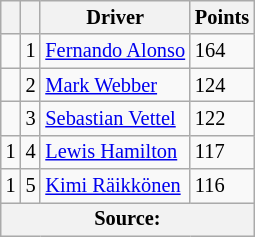<table class="wikitable" style="font-size: 85%;">
<tr>
<th></th>
<th></th>
<th>Driver</th>
<th>Points</th>
</tr>
<tr>
<td align="left"></td>
<td align="center">1</td>
<td> <a href='#'>Fernando Alonso</a></td>
<td align="left">164</td>
</tr>
<tr>
<td align="left"></td>
<td align="center">2</td>
<td> <a href='#'>Mark Webber</a></td>
<td align="left">124</td>
</tr>
<tr>
<td align="left"></td>
<td align="center">3</td>
<td> <a href='#'>Sebastian Vettel</a></td>
<td align="left">122</td>
</tr>
<tr>
<td align="left"> 1</td>
<td align="center">4</td>
<td> <a href='#'>Lewis Hamilton</a></td>
<td align="left">117</td>
</tr>
<tr>
<td align="left"> 1</td>
<td align="center">5</td>
<td> <a href='#'>Kimi Räikkönen</a></td>
<td align="left">116</td>
</tr>
<tr>
<th colspan=4>Source: </th>
</tr>
</table>
